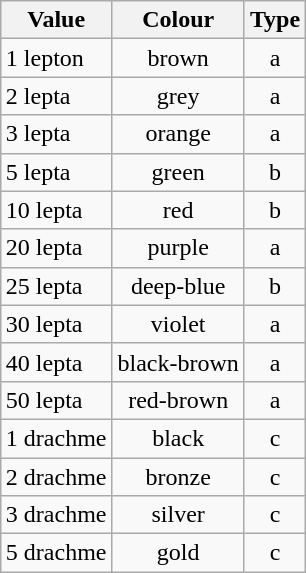<table class="wikitable" style="margin:1em auto;">
<tr>
<th style="text-align:center;">Value</th>
<th style="text-align:center;">Colour</th>
<th style="text-align:center;">Type</th>
</tr>
<tr>
<td>1 lepton</td>
<td style="text-align:center;">brown</td>
<td style="text-align:center;">a</td>
</tr>
<tr>
<td>2 lepta</td>
<td style="text-align:center;">grey</td>
<td style="text-align:center;">a</td>
</tr>
<tr>
<td>3 lepta</td>
<td style="text-align:center;">orange</td>
<td style="text-align:center;">a</td>
</tr>
<tr>
<td>5 lepta</td>
<td style="text-align:center;">green</td>
<td style="text-align:center;">b</td>
</tr>
<tr>
<td>10 lepta</td>
<td style="text-align:center;">red</td>
<td style="text-align:center;">b</td>
</tr>
<tr>
<td>20 lepta</td>
<td style="text-align:center;">purple</td>
<td style="text-align:center;">a</td>
</tr>
<tr>
<td>25 lepta</td>
<td style="text-align:center;">deep-blue</td>
<td style="text-align:center;">b</td>
</tr>
<tr>
<td>30 lepta</td>
<td style="text-align:center;">violet</td>
<td style="text-align:center;">a</td>
</tr>
<tr>
<td>40 lepta</td>
<td style="text-align:center;">black-brown</td>
<td style="text-align:center;">a</td>
</tr>
<tr>
<td>50 lepta</td>
<td style="text-align:center;">red-brown</td>
<td style="text-align:center;">a</td>
</tr>
<tr>
<td>1 drachme</td>
<td style="text-align:center;">black</td>
<td style="text-align:center;">c</td>
</tr>
<tr>
<td>2 drachme</td>
<td style="text-align:center;">bronze</td>
<td style="text-align:center;">c</td>
</tr>
<tr>
<td>3 drachme</td>
<td style="text-align:center;">silver</td>
<td style="text-align:center;">c</td>
</tr>
<tr>
<td>5 drachme</td>
<td style="text-align:center;">gold</td>
<td style="text-align:center;">c</td>
</tr>
</table>
